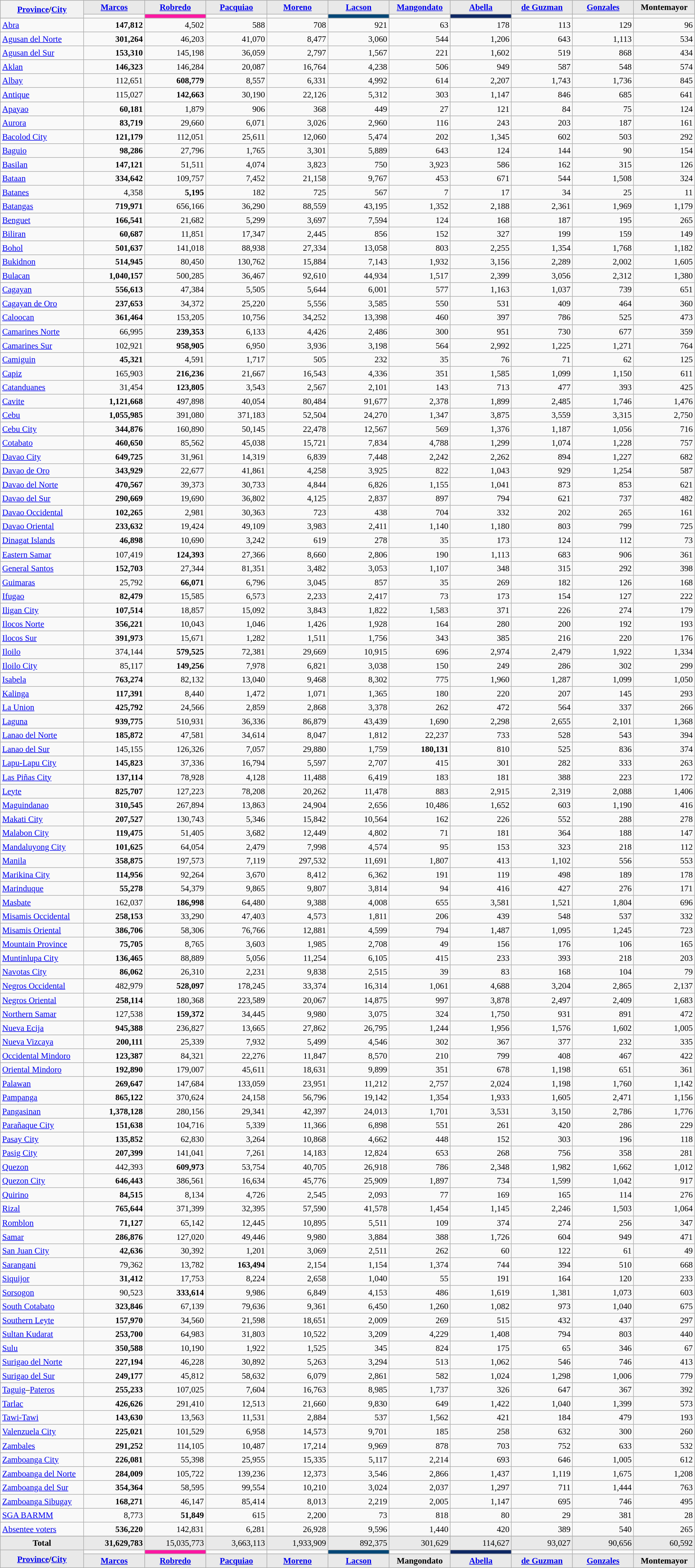<table class="wikitable" width="99%" style="text-align:right; font-size:95%">
<tr bgcolor=#cccccc>
<th rowspan=2 width=12% align=left><a href='#'>Province</a>/<a href='#'>City</a></th>
<th style="background: #E9E9E9" width=8.8% align=center><a href='#'>Marcos</a></th>
<th style="background: #E9E9E9" width=8.8% align=center><a href='#'>Robredo</a></th>
<th style="background: #E9E9E9" width=8.8% align=center><a href='#'>Pacquiao</a></th>
<th style="background: #E9E9E9" width=8.8% align=center><a href='#'>Moreno</a></th>
<th style="background: #E9E9E9" width=8.8% align=center><a href='#'>Lacson</a></th>
<th style="background: #E9E9E9" width=8.8% align=center><a href='#'>Mangondato</a></th>
<th style="background: #E9E9E9" width=8.8% align=center><a href='#'>Abella</a></th>
<th style="background: #E9E9E9" width=8.8% align=center><a href='#'>de Guzman</a></th>
<th style="background: #E9E9E9" width=8.8% align=center><a href='#'>Gonzales</a></th>
<th style="background: #E9E9E9" width=8.8% align=center>Montemayor</th>
</tr>
<tr>
<td></td>
<td style="background:#FE18A3;"></td>
<td></td>
<td></td>
<td style="background:#004777;"></td>
<td></td>
<td style="background:#0E2864;"></td>
<td></td>
<td></td>
<td></td>
</tr>
<tr>
<td align=left><a href='#'>Abra</a></td>
<td><strong>147,812</strong></td>
<td>4,502</td>
<td>588</td>
<td>708</td>
<td>921</td>
<td>63</td>
<td>178</td>
<td>113</td>
<td>129</td>
<td>96</td>
</tr>
<tr>
<td align=left><a href='#'>Agusan del Norte</a></td>
<td><strong>301,264</strong></td>
<td>46,203</td>
<td>41,070</td>
<td>8,477</td>
<td>3,060</td>
<td>544</td>
<td>1,206</td>
<td>643</td>
<td>1,113</td>
<td>534</td>
</tr>
<tr>
<td align=left><a href='#'>Agusan del Sur</a></td>
<td><strong>153,310</strong></td>
<td>145,198</td>
<td>36,059</td>
<td>2,797</td>
<td>1,567</td>
<td>221</td>
<td>1,602</td>
<td>519</td>
<td>868</td>
<td>434</td>
</tr>
<tr>
<td align=left><a href='#'>Aklan</a></td>
<td><strong>146,323</strong></td>
<td>146,284</td>
<td>20,087</td>
<td>16,764</td>
<td>4,238</td>
<td>506</td>
<td>949</td>
<td>587</td>
<td>548</td>
<td>574</td>
</tr>
<tr>
<td align=left><a href='#'>Albay</a></td>
<td>112,651</td>
<td><strong>608,779</strong></td>
<td>8,557</td>
<td>6,331</td>
<td>4,992</td>
<td>614</td>
<td>2,207</td>
<td>1,743</td>
<td>1,736</td>
<td>845</td>
</tr>
<tr>
<td align=left><a href='#'>Antique</a></td>
<td>115,027</td>
<td><strong>142,663</strong></td>
<td>30,190</td>
<td>22,126</td>
<td>5,312</td>
<td>303</td>
<td>1,147</td>
<td>846</td>
<td>685</td>
<td>641</td>
</tr>
<tr>
<td align=left><a href='#'>Apayao</a></td>
<td><strong>60,181</strong></td>
<td>1,879</td>
<td>906</td>
<td>368</td>
<td>449</td>
<td>27</td>
<td>121</td>
<td>84</td>
<td>75</td>
<td>124</td>
</tr>
<tr>
<td align=left><a href='#'>Aurora</a></td>
<td><strong>83,719</strong></td>
<td>29,660</td>
<td>6,071</td>
<td>3,026</td>
<td>2,960</td>
<td>116</td>
<td>243</td>
<td>203</td>
<td>187</td>
<td>161</td>
</tr>
<tr>
<td align=left><a href='#'>Bacolod City</a></td>
<td><strong>121,179</strong></td>
<td>112,051</td>
<td>25,611</td>
<td>12,060</td>
<td>5,474</td>
<td>202</td>
<td>1,345</td>
<td>602</td>
<td>503</td>
<td>292</td>
</tr>
<tr>
<td align=left><a href='#'>Baguio</a></td>
<td><strong>98,286</strong></td>
<td>27,796</td>
<td>1,765</td>
<td>3,301</td>
<td>5,889</td>
<td>643</td>
<td>124</td>
<td>144</td>
<td>90</td>
<td>154</td>
</tr>
<tr>
<td align=left><a href='#'>Basilan</a></td>
<td><strong>147,121</strong></td>
<td>51,511</td>
<td>4,074</td>
<td>3,823</td>
<td>750</td>
<td>3,923</td>
<td>586</td>
<td>162</td>
<td>315</td>
<td>126</td>
</tr>
<tr>
<td align=left><a href='#'>Bataan</a></td>
<td><strong>334,642</strong></td>
<td>109,757</td>
<td>7,452</td>
<td>21,158</td>
<td>9,767</td>
<td>453</td>
<td>671</td>
<td>544</td>
<td>1,508</td>
<td>324</td>
</tr>
<tr>
<td align=left><a href='#'>Batanes</a></td>
<td>4,358</td>
<td><strong>5,195</strong></td>
<td>182</td>
<td>725</td>
<td>567</td>
<td>7</td>
<td>17</td>
<td>34</td>
<td>25</td>
<td>11</td>
</tr>
<tr>
<td align=left><a href='#'>Batangas</a></td>
<td><strong>719,971</strong></td>
<td>656,166</td>
<td>36,290</td>
<td>88,559</td>
<td>43,195</td>
<td>1,352</td>
<td>2,188</td>
<td>2,361</td>
<td>1,969</td>
<td>1,179</td>
</tr>
<tr>
<td align=left><a href='#'>Benguet</a></td>
<td><strong>166,541</strong></td>
<td>21,682</td>
<td>5,299</td>
<td>3,697</td>
<td>7,594</td>
<td>124</td>
<td>168</td>
<td>187</td>
<td>195</td>
<td>265</td>
</tr>
<tr>
<td align=left><a href='#'>Biliran</a></td>
<td><strong>60,687</strong></td>
<td>11,851</td>
<td>17,347</td>
<td>2,445</td>
<td>856</td>
<td>152</td>
<td>327</td>
<td>199</td>
<td>159</td>
<td>149</td>
</tr>
<tr>
<td align=left><a href='#'>Bohol</a></td>
<td><strong>501,637</strong></td>
<td>141,018</td>
<td>88,938</td>
<td>27,334</td>
<td>13,058</td>
<td>803</td>
<td>2,255</td>
<td>1,354</td>
<td>1,768</td>
<td>1,182</td>
</tr>
<tr>
<td align=left><a href='#'>Bukidnon</a></td>
<td><strong>514,945</strong></td>
<td>80,450</td>
<td>130,762</td>
<td>15,884</td>
<td>7,143</td>
<td>1,932</td>
<td>3,156</td>
<td>2,289</td>
<td>2,002</td>
<td>1,605</td>
</tr>
<tr>
<td align=left><a href='#'>Bulacan</a></td>
<td><strong>1,040,157</strong></td>
<td>500,285</td>
<td>36,467</td>
<td>92,610</td>
<td>44,934</td>
<td>1,517</td>
<td>2,399</td>
<td>3,056</td>
<td>2,312</td>
<td>1,380</td>
</tr>
<tr>
<td align=left><a href='#'>Cagayan</a></td>
<td><strong>556,613</strong></td>
<td>47,384</td>
<td>5,505</td>
<td>5,644</td>
<td>6,001</td>
<td>577</td>
<td>1,163</td>
<td>1,037</td>
<td>739</td>
<td>651</td>
</tr>
<tr>
<td align=left><a href='#'>Cagayan de Oro</a></td>
<td><strong>237,653</strong></td>
<td>34,372</td>
<td>25,220</td>
<td>5,556</td>
<td>3,585</td>
<td>550</td>
<td>531</td>
<td>409</td>
<td>464</td>
<td>360</td>
</tr>
<tr>
<td align=left><a href='#'>Caloocan</a></td>
<td><strong>361,464</strong></td>
<td>153,205</td>
<td>10,756</td>
<td>34,252</td>
<td>13,398</td>
<td>460</td>
<td>397</td>
<td>786</td>
<td>525</td>
<td>473</td>
</tr>
<tr>
<td align=left><a href='#'>Camarines Norte</a></td>
<td>66,995</td>
<td><strong>239,353</strong></td>
<td>6,133</td>
<td>4,426</td>
<td>2,486</td>
<td>300</td>
<td>951</td>
<td>730</td>
<td>677</td>
<td>359</td>
</tr>
<tr>
<td align=left><a href='#'>Camarines Sur</a></td>
<td>102,921</td>
<td><strong>958,905</strong></td>
<td>6,950</td>
<td>3,936</td>
<td>3,198</td>
<td>564</td>
<td>2,992</td>
<td>1,225</td>
<td>1,271</td>
<td>764</td>
</tr>
<tr>
<td align=left><a href='#'>Camiguin</a></td>
<td><strong>45,321</strong></td>
<td>4,591</td>
<td>1,717</td>
<td>505</td>
<td>232</td>
<td>35</td>
<td>76</td>
<td>71</td>
<td>62</td>
<td>125</td>
</tr>
<tr>
<td align=left><a href='#'>Capiz</a></td>
<td>165,903</td>
<td><strong>216,236</strong></td>
<td>21,667</td>
<td>16,543</td>
<td>4,336</td>
<td>351</td>
<td>1,585</td>
<td>1,099</td>
<td>1,150</td>
<td>611</td>
</tr>
<tr>
<td align=left><a href='#'>Catanduanes</a></td>
<td>31,454</td>
<td><strong>123,805</strong></td>
<td>3,543</td>
<td>2,567</td>
<td>2,101</td>
<td>143</td>
<td>713</td>
<td>477</td>
<td>393</td>
<td>425</td>
</tr>
<tr>
<td align=left><a href='#'>Cavite</a></td>
<td><strong>1,121,668</strong></td>
<td>497,898</td>
<td>40,054</td>
<td>80,484</td>
<td>91,677</td>
<td>2,378</td>
<td>1,899</td>
<td>2,485</td>
<td>1,746</td>
<td>1,476</td>
</tr>
<tr>
<td align=left><a href='#'>Cebu</a></td>
<td><strong>1,055,985</strong></td>
<td>391,080</td>
<td>371,183</td>
<td>52,504</td>
<td>24,270</td>
<td>1,347</td>
<td>3,875</td>
<td>3,559</td>
<td>3,315</td>
<td>2,750</td>
</tr>
<tr>
<td align=left><a href='#'>Cebu City</a></td>
<td><strong>344,876</strong></td>
<td>160,890</td>
<td>50,145</td>
<td>22,478</td>
<td>12,567</td>
<td>569</td>
<td>1,376</td>
<td>1,187</td>
<td>1,056</td>
<td>716</td>
</tr>
<tr>
<td align="left"><a href='#'>Cotabato</a></td>
<td><strong>460,650</strong></td>
<td>85,562</td>
<td>45,038</td>
<td>15,721</td>
<td>7,834</td>
<td>4,788</td>
<td>1,299</td>
<td>1,074</td>
<td>1,228</td>
<td>757</td>
</tr>
<tr>
<td align=left><a href='#'>Davao City</a></td>
<td><strong>649,725</strong></td>
<td>31,961</td>
<td>14,319</td>
<td>6,839</td>
<td>7,448</td>
<td>2,242</td>
<td>2,262</td>
<td>894</td>
<td>1,227</td>
<td>682</td>
</tr>
<tr>
<td align="left"><a href='#'>Davao de Oro</a></td>
<td><strong>343,929</strong></td>
<td>22,677</td>
<td>41,861</td>
<td>4,258</td>
<td>3,925</td>
<td>822</td>
<td>1,043</td>
<td>929</td>
<td>1,254</td>
<td>587</td>
</tr>
<tr>
<td align=left><a href='#'>Davao del Norte</a></td>
<td><strong>470,567</strong></td>
<td>39,373</td>
<td>30,733</td>
<td>4,844</td>
<td>6,826</td>
<td>1,155</td>
<td>1,041</td>
<td>873</td>
<td>853</td>
<td>621</td>
</tr>
<tr>
<td align=left><a href='#'>Davao del Sur</a></td>
<td><strong>290,669</strong></td>
<td>19,690</td>
<td>36,802</td>
<td>4,125</td>
<td>2,837</td>
<td>897</td>
<td>794</td>
<td>621</td>
<td>737</td>
<td>482</td>
</tr>
<tr>
<td align=left><a href='#'>Davao Occidental</a></td>
<td><strong>102,265</strong></td>
<td>2,981</td>
<td>30,363</td>
<td>723</td>
<td>438</td>
<td>704</td>
<td>332</td>
<td>202</td>
<td>265</td>
<td>161</td>
</tr>
<tr>
<td align=left><a href='#'>Davao Oriental</a></td>
<td><strong>233,632</strong></td>
<td>19,424</td>
<td>49,109</td>
<td>3,983</td>
<td>2,411</td>
<td>1,140</td>
<td>1,180</td>
<td>803</td>
<td>799</td>
<td>725</td>
</tr>
<tr>
<td align=left><a href='#'>Dinagat Islands</a></td>
<td><strong>46,898</strong></td>
<td>10,690</td>
<td>3,242</td>
<td>619</td>
<td>278</td>
<td>35</td>
<td>173</td>
<td>124</td>
<td>112</td>
<td>73</td>
</tr>
<tr>
<td align=left><a href='#'>Eastern Samar</a></td>
<td>107,419</td>
<td><strong>124,393</strong></td>
<td>27,366</td>
<td>8,660</td>
<td>2,806</td>
<td>190</td>
<td>1,113</td>
<td>683</td>
<td>906</td>
<td>361</td>
</tr>
<tr>
<td align=left><a href='#'>General Santos</a></td>
<td><strong>152,703</strong></td>
<td>27,344</td>
<td>81,351</td>
<td>3,482</td>
<td>3,053</td>
<td>1,107</td>
<td>348</td>
<td>315</td>
<td>292</td>
<td>398</td>
</tr>
<tr>
<td align=left><a href='#'>Guimaras</a></td>
<td>25,792</td>
<td><strong>66,071</strong></td>
<td>6,796</td>
<td>3,045</td>
<td>857</td>
<td>35</td>
<td>269</td>
<td>182</td>
<td>126</td>
<td>168</td>
</tr>
<tr>
<td align=left><a href='#'>Ifugao</a></td>
<td><strong>82,479</strong></td>
<td>15,585</td>
<td>6,573</td>
<td>2,233</td>
<td>2,417</td>
<td>73</td>
<td>173</td>
<td>154</td>
<td>127</td>
<td>222</td>
</tr>
<tr>
<td align=left><a href='#'>Iligan City</a></td>
<td><strong>107,514</strong></td>
<td>18,857</td>
<td>15,092</td>
<td>3,843</td>
<td>1,822</td>
<td>1,583</td>
<td>371</td>
<td>226</td>
<td>274</td>
<td>179</td>
</tr>
<tr>
<td align=left><a href='#'>Ilocos Norte</a></td>
<td><strong>356,221</strong></td>
<td>10,043</td>
<td>1,046</td>
<td>1,426</td>
<td>1,928</td>
<td>164</td>
<td>280</td>
<td>200</td>
<td>192</td>
<td>193</td>
</tr>
<tr>
<td align=left><a href='#'>Ilocos Sur</a></td>
<td><strong>391,973</strong></td>
<td>15,671</td>
<td>1,282</td>
<td>1,511</td>
<td>1,756</td>
<td>343</td>
<td>385</td>
<td>216</td>
<td>220</td>
<td>176</td>
</tr>
<tr>
<td align=left><a href='#'>Iloilo</a></td>
<td>374,144</td>
<td><strong>579,525</strong></td>
<td>72,381</td>
<td>29,669</td>
<td>10,915</td>
<td>696</td>
<td>2,974</td>
<td>2,479</td>
<td>1,922</td>
<td>1,334</td>
</tr>
<tr>
<td align=left><a href='#'>Iloilo City</a></td>
<td>85,117</td>
<td><strong>149,256</strong></td>
<td>7,978</td>
<td>6,821</td>
<td>3,038</td>
<td>150</td>
<td>249</td>
<td>286</td>
<td>302</td>
<td>299</td>
</tr>
<tr>
<td align=left><a href='#'>Isabela</a></td>
<td><strong>763,274</strong></td>
<td>82,132</td>
<td>13,040</td>
<td>9,468</td>
<td>8,302</td>
<td>775</td>
<td>1,960</td>
<td>1,287</td>
<td>1,099</td>
<td>1,050</td>
</tr>
<tr>
<td align=left><a href='#'>Kalinga</a></td>
<td><strong>117,391</strong></td>
<td>8,440</td>
<td>1,472</td>
<td>1,071</td>
<td>1,365</td>
<td>180</td>
<td>220</td>
<td>207</td>
<td>145</td>
<td>293</td>
</tr>
<tr>
<td align=left><a href='#'>La Union</a></td>
<td><strong>425,792</strong></td>
<td>24,566</td>
<td>2,859</td>
<td>2,868</td>
<td>3,378</td>
<td>262</td>
<td>472</td>
<td>564</td>
<td>337</td>
<td>266</td>
</tr>
<tr>
<td align=left><a href='#'>Laguna</a></td>
<td><strong>939,775</strong></td>
<td>510,931</td>
<td>36,336</td>
<td>86,879</td>
<td>43,439</td>
<td>1,690</td>
<td>2,298</td>
<td>2,655</td>
<td>2,101</td>
<td>1,368</td>
</tr>
<tr>
<td align=left><a href='#'>Lanao del Norte</a></td>
<td><strong>185,872</strong></td>
<td>47,581</td>
<td>34,614</td>
<td>8,047</td>
<td>1,812</td>
<td>22,237</td>
<td>733</td>
<td>528</td>
<td>543</td>
<td>394</td>
</tr>
<tr>
<td align=left><a href='#'>Lanao del Sur</a></td>
<td>145,155</td>
<td>126,326</td>
<td>7,057</td>
<td>29,880</td>
<td>1,759</td>
<td><strong>180,131</strong></td>
<td>810</td>
<td>525</td>
<td>836</td>
<td>374</td>
</tr>
<tr>
<td align=left><a href='#'>Lapu-Lapu City</a></td>
<td><strong>145,823</strong></td>
<td>37,336</td>
<td>16,794</td>
<td>5,597</td>
<td>2,707</td>
<td>415</td>
<td>301</td>
<td>282</td>
<td>333</td>
<td>263</td>
</tr>
<tr>
<td align=left><a href='#'>Las Piñas City</a></td>
<td><strong>137,114</strong></td>
<td>78,928</td>
<td>4,128</td>
<td>11,488</td>
<td>6,419</td>
<td>183</td>
<td>181</td>
<td>388</td>
<td>223</td>
<td>172</td>
</tr>
<tr>
<td align=left><a href='#'>Leyte</a></td>
<td><strong>825,707</strong></td>
<td>127,223</td>
<td>78,208</td>
<td>20,262</td>
<td>11,478</td>
<td>883</td>
<td>2,915</td>
<td>2,319</td>
<td>2,088</td>
<td>1,406</td>
</tr>
<tr>
<td align=left><a href='#'>Maguindanao</a></td>
<td><strong>310,545</strong></td>
<td>267,894</td>
<td>13,863</td>
<td>24,904</td>
<td>2,656</td>
<td>10,486</td>
<td>1,652</td>
<td>603</td>
<td>1,190</td>
<td>416</td>
</tr>
<tr>
<td align=left><a href='#'>Makati City</a></td>
<td><strong>207,527</strong></td>
<td>130,743</td>
<td>5,346</td>
<td>15,842</td>
<td>10,564</td>
<td>162</td>
<td>226</td>
<td>552</td>
<td>288</td>
<td>278</td>
</tr>
<tr>
<td align=left><a href='#'>Malabon City</a></td>
<td><strong>119,475</strong></td>
<td>51,405</td>
<td>3,682</td>
<td>12,449</td>
<td>4,802</td>
<td>71</td>
<td>181</td>
<td>364</td>
<td>188</td>
<td>147</td>
</tr>
<tr>
<td align=left><a href='#'>Mandaluyong City</a></td>
<td><strong>101,625</strong></td>
<td>64,054</td>
<td>2,479</td>
<td>7,998</td>
<td>4,574</td>
<td>95</td>
<td>153</td>
<td>323</td>
<td>218</td>
<td>112</td>
</tr>
<tr>
<td align=left><a href='#'>Manila</a></td>
<td><strong>358,875</strong></td>
<td>197,573</td>
<td>7,119</td>
<td>297,532</td>
<td>11,691</td>
<td>1,807</td>
<td>413</td>
<td>1,102</td>
<td>556</td>
<td>553</td>
</tr>
<tr>
<td align=left><a href='#'>Marikina City</a></td>
<td><strong>114,956</strong></td>
<td>92,264</td>
<td>3,670</td>
<td>8,412</td>
<td>6,362</td>
<td>191</td>
<td>119</td>
<td>498</td>
<td>189</td>
<td>178</td>
</tr>
<tr>
<td align=left><a href='#'>Marinduque</a></td>
<td><strong>55,278</strong></td>
<td>54,379</td>
<td>9,865</td>
<td>9,807</td>
<td>3,814</td>
<td>94</td>
<td>416</td>
<td>427</td>
<td>276</td>
<td>171</td>
</tr>
<tr>
<td align=left><a href='#'>Masbate</a></td>
<td>162,037</td>
<td><strong>186,998</strong></td>
<td>64,480</td>
<td>9,388</td>
<td>4,008</td>
<td>655</td>
<td>3,581</td>
<td>1,521</td>
<td>1,804</td>
<td>696</td>
</tr>
<tr>
<td align=left><a href='#'>Misamis Occidental</a></td>
<td><strong>258,153</strong></td>
<td>33,290</td>
<td>47,403</td>
<td>4,573</td>
<td>1,811</td>
<td>206</td>
<td>439</td>
<td>548</td>
<td>537</td>
<td>332</td>
</tr>
<tr>
<td align=left><a href='#'>Misamis Oriental</a></td>
<td><strong>386,706</strong></td>
<td>58,306</td>
<td>76,766</td>
<td>12,881</td>
<td>4,599</td>
<td>794</td>
<td>1,487</td>
<td>1,095</td>
<td>1,245</td>
<td>723</td>
</tr>
<tr>
<td align=left><a href='#'>Mountain Province</a></td>
<td><strong>75,705</strong></td>
<td>8,765</td>
<td>3,603</td>
<td>1,985</td>
<td>2,708</td>
<td>49</td>
<td>156</td>
<td>176</td>
<td>106</td>
<td>165</td>
</tr>
<tr>
<td align=left><a href='#'>Muntinlupa City</a></td>
<td><strong>136,465</strong></td>
<td>88,889</td>
<td>5,056</td>
<td>11,254</td>
<td>6,105</td>
<td>415</td>
<td>233</td>
<td>393</td>
<td>218</td>
<td>203</td>
</tr>
<tr>
<td align=left><a href='#'>Navotas City</a></td>
<td><strong>86,062</strong></td>
<td>26,310</td>
<td>2,231</td>
<td>9,838</td>
<td>2,515</td>
<td>39</td>
<td>83</td>
<td>168</td>
<td>104</td>
<td>79</td>
</tr>
<tr>
<td align="left"><a href='#'>Negros Occidental</a></td>
<td>482,979</td>
<td><strong>528,097</strong></td>
<td>178,245</td>
<td>33,374</td>
<td>16,314</td>
<td>1,061</td>
<td>4,688</td>
<td>3,204</td>
<td>2,865</td>
<td>2,137</td>
</tr>
<tr>
<td align=left><a href='#'>Negros Oriental</a></td>
<td><strong>258,114</strong></td>
<td>180,368</td>
<td>223,589</td>
<td>20,067</td>
<td>14,875</td>
<td>997</td>
<td>3,878</td>
<td>2,497</td>
<td>2,409</td>
<td>1,683</td>
</tr>
<tr>
<td align=left><a href='#'>Northern Samar</a></td>
<td>127,538</td>
<td><strong>159,372</strong></td>
<td>34,445</td>
<td>9,980</td>
<td>3,075</td>
<td>324</td>
<td>1,750</td>
<td>931</td>
<td>891</td>
<td>472</td>
</tr>
<tr>
<td align=left><a href='#'>Nueva Ecija</a></td>
<td><strong>945,388</strong></td>
<td>236,827</td>
<td>13,665</td>
<td>27,862</td>
<td>26,795</td>
<td>1,244</td>
<td>1,956</td>
<td>1,576</td>
<td>1,602</td>
<td>1,005</td>
</tr>
<tr>
<td align=left><a href='#'>Nueva Vizcaya</a></td>
<td><strong>200,111</strong></td>
<td>25,339</td>
<td>7,932</td>
<td>5,499</td>
<td>4,546</td>
<td>302</td>
<td>367</td>
<td>377</td>
<td>232</td>
<td>335</td>
</tr>
<tr>
<td align=left><a href='#'>Occidental Mindoro</a></td>
<td><strong>123,387</strong></td>
<td>84,321</td>
<td>22,276</td>
<td>11,847</td>
<td>8,570</td>
<td>210</td>
<td>799</td>
<td>408</td>
<td>467</td>
<td>422</td>
</tr>
<tr>
<td align=left><a href='#'>Oriental Mindoro</a></td>
<td><strong>192,890</strong></td>
<td>179,007</td>
<td>45,611</td>
<td>18,631</td>
<td>9,899</td>
<td>351</td>
<td>678</td>
<td>1,198</td>
<td>651</td>
<td>361</td>
</tr>
<tr>
<td align=left><a href='#'>Palawan</a></td>
<td><strong>269,647</strong></td>
<td>147,684</td>
<td>133,059</td>
<td>23,951</td>
<td>11,212</td>
<td>2,757</td>
<td>2,024</td>
<td>1,198</td>
<td>1,760</td>
<td>1,142</td>
</tr>
<tr>
<td align=left><a href='#'>Pampanga</a></td>
<td><strong>865,122</strong></td>
<td>370,624</td>
<td>24,158</td>
<td>56,796</td>
<td>19,142</td>
<td>1,354</td>
<td>1,933</td>
<td>1,605</td>
<td>2,471</td>
<td>1,156</td>
</tr>
<tr>
<td align=left><a href='#'>Pangasinan</a></td>
<td><strong>1,378,128</strong></td>
<td>280,156</td>
<td>29,341</td>
<td>42,397</td>
<td>24,013</td>
<td>1,701</td>
<td>3,531</td>
<td>3,150</td>
<td>2,786</td>
<td>1,776</td>
</tr>
<tr>
<td align=left><a href='#'>Parañaque City</a></td>
<td><strong>151,638</strong></td>
<td>104,716</td>
<td>5,339</td>
<td>11,366</td>
<td>6,898</td>
<td>551</td>
<td>261</td>
<td>420</td>
<td>286</td>
<td>229</td>
</tr>
<tr>
<td align=left><a href='#'>Pasay City</a></td>
<td><strong>135,852</strong></td>
<td>62,830</td>
<td>3,264</td>
<td>10,868</td>
<td>4,662</td>
<td>448</td>
<td>152</td>
<td>303</td>
<td>196</td>
<td>118</td>
</tr>
<tr>
<td align=left><a href='#'>Pasig City</a></td>
<td><strong>207,399</strong></td>
<td>141,041</td>
<td>7,261</td>
<td>14,183</td>
<td>12,824</td>
<td>653</td>
<td>268</td>
<td>756</td>
<td>358</td>
<td>281</td>
</tr>
<tr>
<td align=left><a href='#'>Quezon</a></td>
<td>442,393</td>
<td><strong>609,973</strong></td>
<td>53,754</td>
<td>40,705</td>
<td>26,918</td>
<td>786</td>
<td>2,348</td>
<td>1,982</td>
<td>1,662</td>
<td>1,012</td>
</tr>
<tr>
<td align=left><a href='#'>Quezon City</a></td>
<td><strong>646,443</strong></td>
<td>386,561</td>
<td>16,634</td>
<td>45,776</td>
<td>25,909</td>
<td>1,897</td>
<td>734</td>
<td>1,599</td>
<td>1,042</td>
<td>917</td>
</tr>
<tr>
<td align=left><a href='#'>Quirino</a></td>
<td><strong>84,515</strong></td>
<td>8,134</td>
<td>4,726</td>
<td>2,545</td>
<td>2,093</td>
<td>77</td>
<td>169</td>
<td>165</td>
<td>114</td>
<td>276</td>
</tr>
<tr>
<td align=left><a href='#'>Rizal</a></td>
<td><strong>765,644</strong></td>
<td>371,399</td>
<td>32,395</td>
<td>57,590</td>
<td>41,578</td>
<td>1,454</td>
<td>1,145</td>
<td>2,246</td>
<td>1,503</td>
<td>1,064</td>
</tr>
<tr>
<td align=left><a href='#'>Romblon</a></td>
<td><strong>71,127</strong></td>
<td>65,142</td>
<td>12,445</td>
<td>10,895</td>
<td>5,511</td>
<td>109</td>
<td>374</td>
<td>274</td>
<td>256</td>
<td>347</td>
</tr>
<tr>
<td align=left><a href='#'>Samar</a></td>
<td><strong>286,876</strong></td>
<td>127,020</td>
<td>49,446</td>
<td>9,980</td>
<td>3,884</td>
<td>388</td>
<td>1,726</td>
<td>604</td>
<td>949</td>
<td>471</td>
</tr>
<tr>
<td align=left><a href='#'>San Juan City</a></td>
<td><strong>42,636</strong></td>
<td>30,392</td>
<td>1,201</td>
<td>3,069</td>
<td>2,511</td>
<td>262</td>
<td>60</td>
<td>122</td>
<td>61</td>
<td>49</td>
</tr>
<tr>
<td align=left><a href='#'>Sarangani</a></td>
<td>79,362</td>
<td>13,782</td>
<td><strong>163,494</strong></td>
<td>2,154</td>
<td>1,154</td>
<td>1,374</td>
<td>744</td>
<td>394</td>
<td>510</td>
<td>668</td>
</tr>
<tr>
<td align=left><a href='#'>Siquijor</a></td>
<td><strong>31,412</strong></td>
<td>17,753</td>
<td>8,224</td>
<td>2,658</td>
<td>1,040</td>
<td>55</td>
<td>191</td>
<td>164</td>
<td>120</td>
<td>233</td>
</tr>
<tr>
<td align=left><a href='#'>Sorsogon</a></td>
<td>90,523</td>
<td><strong>333,614</strong></td>
<td>9,986</td>
<td>6,849</td>
<td>4,153</td>
<td>486</td>
<td>1,619</td>
<td>1,381</td>
<td>1,073</td>
<td>603</td>
</tr>
<tr>
<td align=left><a href='#'>South Cotabato</a></td>
<td><strong>323,846</strong></td>
<td>67,139</td>
<td>79,636</td>
<td>9,361</td>
<td>6,450</td>
<td>1,260</td>
<td>1,082</td>
<td>973</td>
<td>1,040</td>
<td>675</td>
</tr>
<tr>
<td align=left><a href='#'>Southern Leyte</a></td>
<td><strong>157,970</strong></td>
<td>34,560</td>
<td>21,598</td>
<td>18,651</td>
<td>2,009</td>
<td>269</td>
<td>515</td>
<td>432</td>
<td>437</td>
<td>297</td>
</tr>
<tr>
<td align=left><a href='#'>Sultan Kudarat</a></td>
<td><strong>253,700</strong></td>
<td>64,983</td>
<td>31,803</td>
<td>10,522</td>
<td>3,209</td>
<td>4,229</td>
<td>1,408</td>
<td>794</td>
<td>803</td>
<td>440</td>
</tr>
<tr>
<td align=left><a href='#'>Sulu</a></td>
<td><strong>350,588</strong></td>
<td>10,190</td>
<td>1,922</td>
<td>1,525</td>
<td>345</td>
<td>824</td>
<td>175</td>
<td>65</td>
<td>346</td>
<td>67</td>
</tr>
<tr>
<td align=left><a href='#'>Surigao del Norte</a></td>
<td><strong>227,194</strong></td>
<td>46,228</td>
<td>30,892</td>
<td>5,263</td>
<td>3,294</td>
<td>513</td>
<td>1,062</td>
<td>546</td>
<td>746</td>
<td>413</td>
</tr>
<tr>
<td align=left><a href='#'>Surigao del Sur</a></td>
<td><strong>249,177</strong></td>
<td>45,812</td>
<td>58,632</td>
<td>6,079</td>
<td>2,861</td>
<td>582</td>
<td>1,024</td>
<td>1,298</td>
<td>1,006</td>
<td>779</td>
</tr>
<tr>
<td align=left><a href='#'>Taguig</a>–<a href='#'>Pateros</a></td>
<td><strong>255,233</strong></td>
<td>107,025</td>
<td>7,604</td>
<td>16,763</td>
<td>8,985</td>
<td>1,737</td>
<td>326</td>
<td>647</td>
<td>367</td>
<td>392</td>
</tr>
<tr>
<td align=left><a href='#'>Tarlac</a></td>
<td><strong>426,626</strong></td>
<td>291,410</td>
<td>12,513</td>
<td>21,660</td>
<td>9,830</td>
<td>649</td>
<td>1,422</td>
<td>1,040</td>
<td>1,399</td>
<td>573</td>
</tr>
<tr>
<td align=left><a href='#'>Tawi-Tawi</a></td>
<td><strong>143,630</strong></td>
<td>13,563</td>
<td>11,531</td>
<td>2,884</td>
<td>537</td>
<td>1,562</td>
<td>421</td>
<td>184</td>
<td>479</td>
<td>193</td>
</tr>
<tr>
<td align=left><a href='#'>Valenzuela City</a></td>
<td><strong>225,021</strong></td>
<td>101,529</td>
<td>6,958</td>
<td>14,573</td>
<td>9,701</td>
<td>185</td>
<td>258</td>
<td>632</td>
<td>300</td>
<td>260</td>
</tr>
<tr>
<td align=left><a href='#'>Zambales</a></td>
<td><strong>291,252</strong></td>
<td>114,105</td>
<td>10,487</td>
<td>17,214</td>
<td>9,969</td>
<td>878</td>
<td>703</td>
<td>752</td>
<td>633</td>
<td>532</td>
</tr>
<tr>
<td align=left><a href='#'>Zamboanga City</a></td>
<td><strong>226,081</strong></td>
<td>55,398</td>
<td>25,955</td>
<td>15,335</td>
<td>5,117</td>
<td>2,214</td>
<td>693</td>
<td>646</td>
<td>1,005</td>
<td>612</td>
</tr>
<tr>
<td align=left><a href='#'>Zamboanga del Norte</a></td>
<td><strong>284,009</strong></td>
<td>105,722</td>
<td>139,236</td>
<td>12,373</td>
<td>3,546</td>
<td>2,866</td>
<td>1,437</td>
<td>1,119</td>
<td>1,675</td>
<td>1,208</td>
</tr>
<tr>
<td align=left><a href='#'>Zamboanga del Sur</a></td>
<td><strong>354,364</strong></td>
<td>58,595</td>
<td>99,554</td>
<td>10,210</td>
<td>3,024</td>
<td>2,037</td>
<td>1,297</td>
<td>711</td>
<td>1,444</td>
<td>763</td>
</tr>
<tr>
<td align=left><a href='#'>Zamboanga Sibugay</a></td>
<td><strong>168,271</strong></td>
<td>46,147</td>
<td>85,414</td>
<td>8,013</td>
<td>2,219</td>
<td>2,005</td>
<td>1,147</td>
<td>695</td>
<td>746</td>
<td>495</td>
</tr>
<tr>
<td align=left><a href='#'>SGA BARMM</a></td>
<td>8,773</td>
<td><strong>51,849</strong></td>
<td>615</td>
<td>2,200</td>
<td>73</td>
<td>818</td>
<td>80</td>
<td>29</td>
<td>381</td>
<td>28</td>
</tr>
<tr>
<td align=left><a href='#'>Absentee voters</a></td>
<td><strong> 536,220</strong></td>
<td>142,831</td>
<td>6,281</td>
<td>26,928</td>
<td>9,596</td>
<td>1,440</td>
<td>420</td>
<td>389</td>
<td>540</td>
<td>265</td>
</tr>
<tr>
</tr>
<tr style="background:#E9E9E9">
<td align="center"><strong>Total</strong></td>
<td><strong>31,629,783</strong></td>
<td>15,035,773</td>
<td>3,663,113</td>
<td>1,933,909</td>
<td>892,375</td>
<td>301,629</td>
<td>114,627</td>
<td>93,027</td>
<td>90,656</td>
<td>60,592</td>
</tr>
<tr>
<th rowspan=2 style="background: #E9E9E9" width=12% align=left><a href='#'>Province</a>/<a href='#'>City</a></th>
<td></td>
<td style="background:#FE18A3;"></td>
<td></td>
<td></td>
<td style="background:#004777;"></td>
<td></td>
<td style="background:#0E2864;"></td>
<td></td>
<td></td>
<td></td>
</tr>
<tr bgcolor=#cccccc>
<th style="background: #E9E9E9" width=8.8% align=center><a href='#'>Marcos</a></th>
<th style="background: #E9E9E9" width=8.8% align=center><a href='#'>Robredo</a></th>
<th style="background: #E9E9E9" width=8.8% align=center><a href='#'>Pacquiao</a></th>
<th style="background: #E9E9E9" width=8.8% align=center><a href='#'>Moreno</a></th>
<th style="background: #E9E9E9" width=8.8% align=center><a href='#'>Lacson</a></th>
<th style="background: #E9E9E9" width=8.8% align=center>Mangondato</th>
<th style="background: #E9E9E9" width=8.8% align=center><a href='#'>Abella</a></th>
<th style="background: #E9E9E9" width=8.8% align=center><a href='#'>de Guzman</a></th>
<th style="background: #E9E9E9" width=8.8% align=center><a href='#'>Gonzales</a></th>
<th style="background: #E9E9E9" width=8.8% align=center>Montemayor</th>
</tr>
</table>
